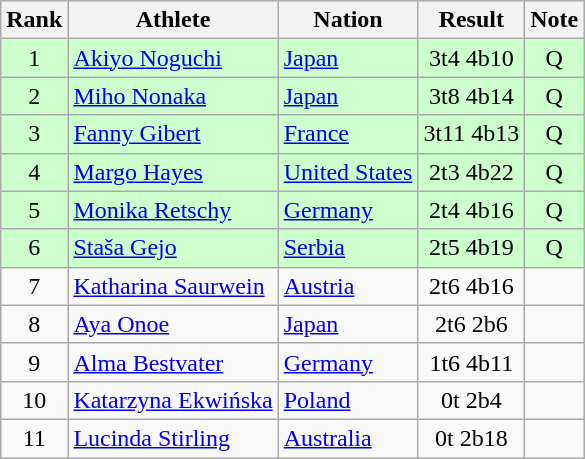<table class="wikitable sortable" style="text-align:center">
<tr>
<th>Rank</th>
<th>Athlete</th>
<th>Nation</th>
<th>Result</th>
<th>Note</th>
</tr>
<tr bgcolor=ccffcc>
<td>1</td>
<td align=left><a href='#'>Akiyo Noguchi</a></td>
<td align=left> <a href='#'>Japan</a></td>
<td>3t4 4b10</td>
<td>Q</td>
</tr>
<tr bgcolor=ccffcc>
<td>2</td>
<td align=left><a href='#'>Miho Nonaka</a></td>
<td align=left> <a href='#'>Japan</a></td>
<td>3t8 4b14</td>
<td>Q</td>
</tr>
<tr bgcolor=ccffcc>
<td>3</td>
<td align=left><a href='#'>Fanny Gibert</a></td>
<td align=left> <a href='#'>France</a></td>
<td>3t11 4b13</td>
<td>Q</td>
</tr>
<tr bgcolor=ccffcc>
<td>4</td>
<td align=left><a href='#'>Margo Hayes</a></td>
<td align=left> <a href='#'>United States</a></td>
<td>2t3 4b22</td>
<td>Q</td>
</tr>
<tr bgcolor=ccffcc>
<td>5</td>
<td align=left><a href='#'>Monika Retschy</a></td>
<td align=left> <a href='#'>Germany</a></td>
<td>2t4 4b16</td>
<td>Q</td>
</tr>
<tr bgcolor=ccffcc>
<td>6</td>
<td align=left><a href='#'>Staša Gejo</a></td>
<td align=left> <a href='#'>Serbia</a></td>
<td>2t5 4b19</td>
<td>Q</td>
</tr>
<tr>
<td>7</td>
<td align=left><a href='#'>Katharina Saurwein</a></td>
<td align=left> <a href='#'>Austria</a></td>
<td>2t6 4b16</td>
<td></td>
</tr>
<tr>
<td>8</td>
<td align=left><a href='#'>Aya Onoe</a></td>
<td align=left> <a href='#'>Japan</a></td>
<td>2t6 2b6</td>
<td></td>
</tr>
<tr>
<td>9</td>
<td align=left><a href='#'>Alma Bestvater</a></td>
<td align=left> <a href='#'>Germany</a></td>
<td>1t6 4b11</td>
<td></td>
</tr>
<tr>
<td>10</td>
<td align=left><a href='#'>Katarzyna Ekwińska</a></td>
<td align=left> <a href='#'>Poland</a></td>
<td>0t 2b4</td>
<td></td>
</tr>
<tr>
<td>11</td>
<td align=left><a href='#'>Lucinda Stirling</a></td>
<td align=left> <a href='#'>Australia</a></td>
<td>0t 2b18</td>
<td></td>
</tr>
</table>
